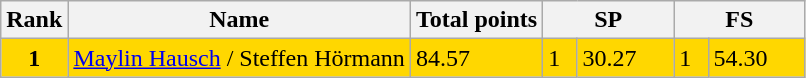<table class="wikitable">
<tr>
<th>Rank</th>
<th>Name</th>
<th>Total points</th>
<th colspan="2" width="80px">SP</th>
<th colspan="2" width="80px">FS</th>
</tr>
<tr bgcolor="gold">
<td align="center"><strong>1</strong></td>
<td><a href='#'>Maylin Hausch</a> / Steffen Hörmann</td>
<td>84.57</td>
<td>1</td>
<td>30.27</td>
<td>1</td>
<td>54.30</td>
</tr>
</table>
